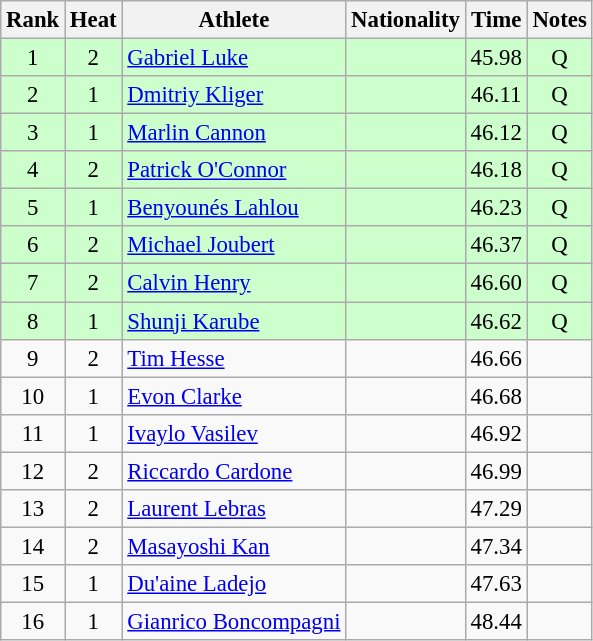<table class="wikitable sortable" style="text-align:center;font-size:95%">
<tr>
<th>Rank</th>
<th>Heat</th>
<th>Athlete</th>
<th>Nationality</th>
<th>Time</th>
<th>Notes</th>
</tr>
<tr bgcolor=ccffcc>
<td>1</td>
<td>2</td>
<td align=left><a href='#'>Gabriel Luke</a></td>
<td align=left></td>
<td>45.98</td>
<td>Q</td>
</tr>
<tr bgcolor=ccffcc>
<td>2</td>
<td>1</td>
<td align=left><a href='#'>Dmitriy Kliger</a></td>
<td align=left></td>
<td>46.11</td>
<td>Q</td>
</tr>
<tr bgcolor=ccffcc>
<td>3</td>
<td>1</td>
<td align=left><a href='#'>Marlin Cannon</a></td>
<td align=left></td>
<td>46.12</td>
<td>Q</td>
</tr>
<tr bgcolor=ccffcc>
<td>4</td>
<td>2</td>
<td align=left><a href='#'>Patrick O'Connor</a></td>
<td align=left></td>
<td>46.18</td>
<td>Q</td>
</tr>
<tr bgcolor=ccffcc>
<td>5</td>
<td>1</td>
<td align=left><a href='#'>Benyounés Lahlou</a></td>
<td align=left></td>
<td>46.23</td>
<td>Q</td>
</tr>
<tr bgcolor=ccffcc>
<td>6</td>
<td>2</td>
<td align=left><a href='#'>Michael Joubert</a></td>
<td align=left></td>
<td>46.37</td>
<td>Q</td>
</tr>
<tr bgcolor=ccffcc>
<td>7</td>
<td>2</td>
<td align=left><a href='#'>Calvin Henry</a></td>
<td align=left></td>
<td>46.60</td>
<td>Q</td>
</tr>
<tr bgcolor=ccffcc>
<td>8</td>
<td>1</td>
<td align=left><a href='#'>Shunji Karube</a></td>
<td align=left></td>
<td>46.62</td>
<td>Q</td>
</tr>
<tr>
<td>9</td>
<td>2</td>
<td align=left><a href='#'>Tim Hesse</a></td>
<td align=left></td>
<td>46.66</td>
<td></td>
</tr>
<tr>
<td>10</td>
<td>1</td>
<td align=left><a href='#'>Evon Clarke</a></td>
<td align=left></td>
<td>46.68</td>
<td></td>
</tr>
<tr>
<td>11</td>
<td>1</td>
<td align=left><a href='#'>Ivaylo Vasilev</a></td>
<td align=left></td>
<td>46.92</td>
<td></td>
</tr>
<tr>
<td>12</td>
<td>2</td>
<td align=left><a href='#'>Riccardo Cardone</a></td>
<td align=left></td>
<td>46.99</td>
<td></td>
</tr>
<tr>
<td>13</td>
<td>2</td>
<td align=left><a href='#'>Laurent Lebras</a></td>
<td align=left></td>
<td>47.29</td>
<td></td>
</tr>
<tr>
<td>14</td>
<td>2</td>
<td align=left><a href='#'>Masayoshi Kan</a></td>
<td align=left></td>
<td>47.34</td>
<td></td>
</tr>
<tr>
<td>15</td>
<td>1</td>
<td align=left><a href='#'>Du'aine Ladejo</a></td>
<td align=left></td>
<td>47.63</td>
<td></td>
</tr>
<tr>
<td>16</td>
<td>1</td>
<td align=left><a href='#'>Gianrico Boncompagni</a></td>
<td align=left></td>
<td>48.44</td>
<td></td>
</tr>
</table>
